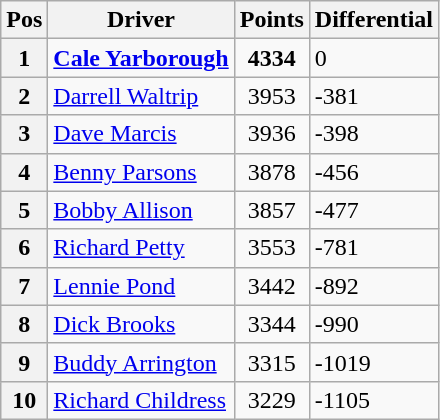<table class="wikitable">
<tr>
<th>Pos</th>
<th>Driver</th>
<th>Points</th>
<th>Differential</th>
</tr>
<tr>
<th>1 </th>
<td><strong><a href='#'>Cale Yarborough</a></strong></td>
<td style="text-align:center;"><strong>4334</strong></td>
<td>0</td>
</tr>
<tr>
<th>2 </th>
<td><a href='#'>Darrell Waltrip</a></td>
<td style="text-align:center;">3953</td>
<td>-381</td>
</tr>
<tr>
<th>3 </th>
<td><a href='#'>Dave Marcis</a></td>
<td style="text-align:center;">3936</td>
<td>-398</td>
</tr>
<tr>
<th>4 </th>
<td><a href='#'>Benny Parsons</a></td>
<td style="text-align:center;">3878</td>
<td>-456</td>
</tr>
<tr>
<th>5 </th>
<td><a href='#'>Bobby Allison</a></td>
<td style="text-align:center;">3857</td>
<td>-477</td>
</tr>
<tr>
<th>6 </th>
<td><a href='#'>Richard Petty</a></td>
<td style="text-align:center;">3553</td>
<td>-781</td>
</tr>
<tr>
<th>7 </th>
<td><a href='#'>Lennie Pond</a></td>
<td style="text-align:center;">3442</td>
<td>-892</td>
</tr>
<tr>
<th>8 </th>
<td><a href='#'>Dick Brooks</a></td>
<td style="text-align:center;">3344</td>
<td>-990</td>
</tr>
<tr>
<th>9 </th>
<td><a href='#'>Buddy Arrington</a></td>
<td style="text-align:center;">3315</td>
<td>-1019</td>
</tr>
<tr>
<th>10 </th>
<td><a href='#'>Richard Childress</a></td>
<td style="text-align:center;">3229</td>
<td>-1105</td>
</tr>
</table>
